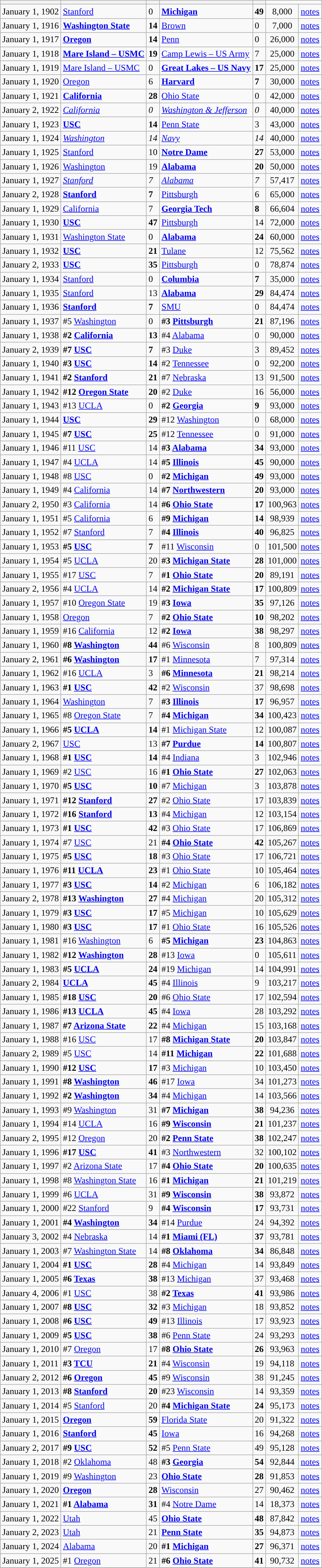<table class="wikitable sortable">
<tr>
<th></th>
<th></th>
<th></th>
<th></th>
<th></th>
</tr>
<tr>
<td>January 1, 1902</td>
<td><a href='#'>Stanford</a></td>
<td>0</td>
<td><strong><a href='#'>Michigan</a></strong></td>
<td><strong>49</strong></td>
<td align=center>8,000</td>
<td><a href='#'>notes</a></td>
</tr>
<tr>
<td>January 1, 1916</td>
<td><strong><a href='#'>Washington State</a></strong></td>
<td><strong>14</strong></td>
<td><a href='#'>Brown</a></td>
<td>0</td>
<td align=center>7,000</td>
<td><a href='#'>notes</a></td>
</tr>
<tr>
<td>January 1, 1917</td>
<td><strong><a href='#'>Oregon</a></strong></td>
<td><strong>14</strong></td>
<td><a href='#'>Penn</a></td>
<td>0</td>
<td align=center>26,000</td>
<td><a href='#'>notes</a></td>
</tr>
<tr>
<td>January 1, 1918</td>
<td><strong><a href='#'>Mare Island – USMC</a></strong></td>
<td><strong>19</strong></td>
<td><a href='#'>Camp Lewis – US Army</a></td>
<td>7</td>
<td align=center>25,000</td>
<td><a href='#'>notes</a></td>
</tr>
<tr>
<td>January 1, 1919</td>
<td><a href='#'>Mare Island – USMC</a></td>
<td>0</td>
<td><strong><a href='#'>Great Lakes – US Navy</a></strong></td>
<td><strong>17</strong></td>
<td align=center>25,000</td>
<td><a href='#'>notes</a></td>
</tr>
<tr>
<td>January 1, 1920</td>
<td><a href='#'>Oregon</a></td>
<td>6</td>
<td><strong><a href='#'>Harvard</a></strong></td>
<td><strong>7</strong></td>
<td align=center>30,000</td>
<td><a href='#'>notes</a></td>
</tr>
<tr>
<td>January 1, 1921</td>
<td><strong><a href='#'>California</a></strong></td>
<td><strong>28</strong></td>
<td><a href='#'>Ohio State</a></td>
<td>0</td>
<td align=center>42,000</td>
<td><a href='#'>notes</a></td>
</tr>
<tr>
<td>January 2, 1922</td>
<td><em><a href='#'>California</a></em></td>
<td><em>0</em></td>
<td><em><a href='#'>Washington & Jefferson</a></em></td>
<td><em>0</em></td>
<td align=center>40,000</td>
<td><a href='#'>notes</a></td>
</tr>
<tr>
<td>January 1, 1923</td>
<td><strong><a href='#'>USC</a></strong></td>
<td><strong>14</strong></td>
<td><a href='#'>Penn State</a></td>
<td>3</td>
<td align=center>43,000</td>
<td><a href='#'>notes</a></td>
</tr>
<tr>
<td>January 1, 1924</td>
<td><em><a href='#'>Washington</a></em></td>
<td><em>14</em></td>
<td><em><a href='#'>Navy</a></em></td>
<td><em>14</em></td>
<td align=center>40,000</td>
<td><a href='#'>notes</a></td>
</tr>
<tr>
<td>January 1, 1925</td>
<td><a href='#'>Stanford</a></td>
<td>10</td>
<td><strong><a href='#'>Notre Dame</a></strong></td>
<td><strong>27</strong></td>
<td align=center>53,000</td>
<td><a href='#'>notes</a></td>
</tr>
<tr>
<td>January 1, 1926</td>
<td><a href='#'>Washington</a></td>
<td>19</td>
<td><strong><a href='#'>Alabama</a></strong></td>
<td><strong>20</strong></td>
<td align=center>50,000</td>
<td><a href='#'>notes</a></td>
</tr>
<tr>
<td>January 1, 1927</td>
<td><em><a href='#'>Stanford</a></em></td>
<td><em>7</em></td>
<td><em><a href='#'>Alabama</a></em></td>
<td><em>7</em></td>
<td align=center>57,417</td>
<td><a href='#'>notes</a></td>
</tr>
<tr>
<td>January 2, 1928</td>
<td><strong><a href='#'>Stanford</a></strong></td>
<td><strong>7</strong></td>
<td><a href='#'>Pittsburgh</a></td>
<td>6</td>
<td align=center>65,000</td>
<td><a href='#'>notes</a></td>
</tr>
<tr>
<td>January 1, 1929</td>
<td><a href='#'>California</a></td>
<td>7</td>
<td><strong><a href='#'>Georgia Tech</a></strong></td>
<td><strong>8</strong></td>
<td align=center>66,604</td>
<td><a href='#'>notes</a></td>
</tr>
<tr>
<td>January 1, 1930</td>
<td><strong><a href='#'>USC</a></strong></td>
<td><strong>47</strong></td>
<td><a href='#'>Pittsburgh</a></td>
<td>14</td>
<td align=center>72,000</td>
<td><a href='#'>notes</a></td>
</tr>
<tr>
<td>January 1, 1931</td>
<td><a href='#'>Washington State</a></td>
<td>0</td>
<td><strong><a href='#'>Alabama</a></strong></td>
<td><strong>24</strong></td>
<td align=center>60,000</td>
<td><a href='#'>notes</a></td>
</tr>
<tr>
<td>January 1, 1932</td>
<td><strong><a href='#'>USC</a></strong></td>
<td><strong>21</strong></td>
<td><a href='#'>Tulane</a></td>
<td>12</td>
<td align=center>75,562</td>
<td><a href='#'>notes</a></td>
</tr>
<tr>
<td>January 2, 1933</td>
<td><strong><a href='#'>USC</a></strong></td>
<td><strong>35</strong></td>
<td><a href='#'>Pittsburgh</a></td>
<td>0</td>
<td align=center>78,874</td>
<td><a href='#'>notes</a></td>
</tr>
<tr>
<td>January 1, 1934</td>
<td><a href='#'>Stanford</a></td>
<td>0</td>
<td><strong><a href='#'>Columbia</a></strong></td>
<td><strong>7</strong></td>
<td align=center>35,000</td>
<td><a href='#'>notes</a></td>
</tr>
<tr>
<td>January 1, 1935</td>
<td><a href='#'>Stanford</a></td>
<td>13</td>
<td><strong><a href='#'>Alabama</a></strong></td>
<td><strong>29</strong></td>
<td align=center>84,474</td>
<td><a href='#'>notes</a></td>
</tr>
<tr>
<td>January 1, 1936</td>
<td><strong><a href='#'>Stanford</a></strong></td>
<td><strong>7</strong></td>
<td><a href='#'>SMU</a></td>
<td>0</td>
<td align=center>84,474</td>
<td><a href='#'>notes</a></td>
</tr>
<tr>
<td>January 1, 1937</td>
<td>#5 <a href='#'>Washington</a></td>
<td>0</td>
<td><strong>#3 <a href='#'>Pittsburgh</a></strong></td>
<td><strong>21</strong></td>
<td align=center>87,196</td>
<td><a href='#'>notes</a></td>
</tr>
<tr>
<td>January 1, 1938</td>
<td><strong>#2 <a href='#'>California</a></strong></td>
<td><strong>13</strong></td>
<td>#4 <a href='#'>Alabama</a></td>
<td>0</td>
<td align=center>90,000</td>
<td><a href='#'>notes</a></td>
</tr>
<tr>
<td>January 2, 1939</td>
<td><strong>#7 <a href='#'>USC</a></strong></td>
<td><strong>7</strong></td>
<td>#3 <a href='#'>Duke</a></td>
<td>3</td>
<td align=center>89,452</td>
<td><a href='#'>notes</a></td>
</tr>
<tr>
<td>January 1, 1940</td>
<td><strong>#3 <a href='#'>USC</a></strong></td>
<td><strong>14</strong></td>
<td>#2 <a href='#'>Tennessee</a></td>
<td>0</td>
<td align=center>92,200</td>
<td><a href='#'>notes</a></td>
</tr>
<tr>
<td>January 1, 1941</td>
<td><strong>#2 <a href='#'>Stanford</a></strong></td>
<td><strong>21</strong></td>
<td>#7 <a href='#'>Nebraska</a></td>
<td>13</td>
<td align=center>91,500</td>
<td><a href='#'>notes</a></td>
</tr>
<tr>
<td>January 1, 1942</td>
<td><strong>#12 <a href='#'>Oregon State</a></strong></td>
<td><strong>20</strong></td>
<td>#2 <a href='#'>Duke</a></td>
<td>16</td>
<td align=center>56,000</td>
<td><a href='#'>notes</a></td>
</tr>
<tr>
<td>January 1, 1943</td>
<td>#13 <a href='#'>UCLA</a></td>
<td>0</td>
<td><strong>#2 <a href='#'>Georgia</a></strong></td>
<td><strong>9</strong></td>
<td align=center>93,000</td>
<td><a href='#'>notes</a></td>
</tr>
<tr>
<td>January 1, 1944</td>
<td><strong><a href='#'>USC</a></strong></td>
<td><strong>29</strong></td>
<td>#12 <a href='#'>Washington</a></td>
<td>0</td>
<td align=center>68,000</td>
<td><a href='#'>notes</a></td>
</tr>
<tr>
<td>January 1, 1945</td>
<td><strong>#7 <a href='#'>USC</a></strong></td>
<td><strong>25</strong></td>
<td>#12 <a href='#'>Tennessee</a></td>
<td>0</td>
<td align=center>91,000</td>
<td><a href='#'>notes</a></td>
</tr>
<tr>
<td>January 1, 1946</td>
<td>#11 <a href='#'>USC</a></td>
<td>14</td>
<td><strong>#3 <a href='#'>Alabama</a></strong></td>
<td><strong>34</strong></td>
<td align=center>93,000</td>
<td><a href='#'>notes</a></td>
</tr>
<tr>
<td>January 1, 1947</td>
<td>#4 <a href='#'>UCLA</a></td>
<td>14</td>
<td><strong>#5 <a href='#'>Illinois</a></strong></td>
<td><strong>45</strong></td>
<td align=center>90,000</td>
<td><a href='#'>notes</a></td>
</tr>
<tr>
<td>January 1, 1948</td>
<td>#8 <a href='#'>USC</a></td>
<td>0</td>
<td><strong>#2 <a href='#'>Michigan</a></strong></td>
<td><strong>49</strong></td>
<td align=center>93,000</td>
<td><a href='#'>notes</a></td>
</tr>
<tr>
<td>January 1, 1949</td>
<td>#4 <a href='#'>California</a></td>
<td>14</td>
<td><strong>#7 <a href='#'>Northwestern</a></strong></td>
<td><strong>20</strong></td>
<td align=center>93,000</td>
<td><a href='#'>notes</a></td>
</tr>
<tr>
<td>January 2, 1950</td>
<td>#3 <a href='#'>California</a></td>
<td>14</td>
<td><strong>#6 <a href='#'>Ohio State</a></strong></td>
<td><strong>17</strong></td>
<td align=center>100,963</td>
<td><a href='#'>notes</a></td>
</tr>
<tr>
<td>January 1, 1951</td>
<td>#5 <a href='#'>California</a></td>
<td>6</td>
<td><strong>#9 <a href='#'>Michigan</a></strong></td>
<td><strong>14</strong></td>
<td align=center>98,939</td>
<td><a href='#'>notes</a></td>
</tr>
<tr>
<td>January 1, 1952</td>
<td>#7 <a href='#'>Stanford</a></td>
<td>7</td>
<td><strong>#4 <a href='#'>Illinois</a></strong></td>
<td><strong>40</strong></td>
<td align=center>96,825</td>
<td><a href='#'>notes</a></td>
</tr>
<tr>
<td>January 1, 1953</td>
<td><strong>#5 <a href='#'>USC</a></strong></td>
<td><strong>7</strong></td>
<td>#11 <a href='#'>Wisconsin</a></td>
<td>0</td>
<td align=center>101,500</td>
<td><a href='#'>notes</a></td>
</tr>
<tr>
<td>January 1, 1954</td>
<td>#5 <a href='#'>UCLA</a></td>
<td>20</td>
<td><strong>#3 <a href='#'>Michigan State</a></strong></td>
<td><strong>28</strong></td>
<td align=center>101,000</td>
<td><a href='#'>notes</a></td>
</tr>
<tr>
<td>January 1, 1955</td>
<td>#17 <a href='#'>USC</a></td>
<td>7</td>
<td><strong>#1 <a href='#'>Ohio State</a></strong></td>
<td><strong>20</strong></td>
<td align=center>89,191</td>
<td><a href='#'>notes</a></td>
</tr>
<tr>
<td>January 2, 1956</td>
<td>#4 <a href='#'>UCLA</a></td>
<td>14</td>
<td><strong>#2 <a href='#'>Michigan State</a></strong></td>
<td><strong>17</strong></td>
<td align=center>100,809</td>
<td><a href='#'>notes</a></td>
</tr>
<tr>
<td>January 1, 1957</td>
<td>#10 <a href='#'>Oregon State</a></td>
<td>19</td>
<td><strong>#3 <a href='#'>Iowa</a></strong></td>
<td><strong>35</strong></td>
<td align=center>97,126</td>
<td><a href='#'>notes</a></td>
</tr>
<tr>
<td>January 1, 1958</td>
<td><a href='#'>Oregon</a></td>
<td>7</td>
<td><strong>#2 <a href='#'>Ohio State</a></strong></td>
<td><strong>10</strong></td>
<td align=center>98,202</td>
<td><a href='#'>notes</a></td>
</tr>
<tr>
<td>January 1, 1959</td>
<td>#16 <a href='#'>California</a></td>
<td>12</td>
<td><strong>#2 <a href='#'>Iowa</a></strong></td>
<td><strong>38</strong></td>
<td align=center>98,297</td>
<td><a href='#'>notes</a></td>
</tr>
<tr>
<td>January 1, 1960</td>
<td><strong>#8 <a href='#'>Washington</a></strong></td>
<td><strong>44</strong></td>
<td>#6 <a href='#'>Wisconsin</a></td>
<td>8</td>
<td align=center>100,809</td>
<td><a href='#'>notes</a></td>
</tr>
<tr>
<td>January 2, 1961</td>
<td><strong>#6 <a href='#'>Washington</a></strong></td>
<td><strong>17</strong></td>
<td>#1 <a href='#'>Minnesota</a></td>
<td>7</td>
<td align=center>97,314</td>
<td><a href='#'>notes</a></td>
</tr>
<tr>
<td>January 1, 1962</td>
<td>#16 <a href='#'>UCLA</a></td>
<td>3</td>
<td><strong>#6 <a href='#'>Minnesota</a></strong></td>
<td><strong>21</strong></td>
<td align=center>98,214</td>
<td><a href='#'>notes</a></td>
</tr>
<tr>
<td>January 1, 1963</td>
<td><strong>#1 <a href='#'>USC</a></strong></td>
<td><strong>42</strong></td>
<td>#2 <a href='#'>Wisconsin</a></td>
<td>37</td>
<td align=center>98,698</td>
<td><a href='#'>notes</a></td>
</tr>
<tr>
<td>January 1, 1964</td>
<td><a href='#'>Washington</a></td>
<td>7</td>
<td><strong>#3 <a href='#'>Illinois</a></strong></td>
<td><strong>17</strong></td>
<td align=center>96,957</td>
<td><a href='#'>notes</a></td>
</tr>
<tr>
<td>January 1, 1965</td>
<td>#8 <a href='#'>Oregon State</a></td>
<td>7</td>
<td><strong>#4 <a href='#'>Michigan</a></strong></td>
<td><strong>34</strong></td>
<td align=center>100,423</td>
<td><a href='#'>notes</a></td>
</tr>
<tr>
<td>January 1, 1966</td>
<td><strong>#5 <a href='#'>UCLA</a></strong></td>
<td><strong>14</strong></td>
<td>#1 <a href='#'>Michigan State</a></td>
<td>12</td>
<td align=center>100,087</td>
<td><a href='#'>notes</a></td>
</tr>
<tr>
<td>January 2, 1967</td>
<td><a href='#'>USC</a></td>
<td>13</td>
<td><strong>#7 <a href='#'>Purdue</a></strong></td>
<td><strong>14</strong></td>
<td align=center>100,807</td>
<td><a href='#'>notes</a></td>
</tr>
<tr>
<td>January 1, 1968</td>
<td><strong>#1 <a href='#'>USC</a></strong></td>
<td><strong>14</strong></td>
<td>#4 <a href='#'>Indiana</a></td>
<td>3</td>
<td align=center>102,946</td>
<td><a href='#'>notes</a></td>
</tr>
<tr>
<td>January 1, 1969</td>
<td>#2 <a href='#'>USC</a></td>
<td>16</td>
<td><strong>#1 <a href='#'>Ohio State</a></strong></td>
<td><strong>27</strong></td>
<td align=center>102,063</td>
<td><a href='#'>notes</a></td>
</tr>
<tr>
<td>January 1, 1970</td>
<td><strong>#5 <a href='#'>USC</a></strong></td>
<td><strong>10</strong></td>
<td>#7 <a href='#'>Michigan</a></td>
<td>3</td>
<td align=center>103,878</td>
<td><a href='#'>notes</a></td>
</tr>
<tr>
<td>January 1, 1971</td>
<td><strong>#12 <a href='#'>Stanford</a></strong></td>
<td><strong>27</strong></td>
<td>#2 <a href='#'>Ohio State</a></td>
<td>17</td>
<td align=center>103,839</td>
<td><a href='#'>notes</a></td>
</tr>
<tr>
<td>January 1, 1972</td>
<td><strong>#16 <a href='#'>Stanford</a></strong></td>
<td><strong>13</strong></td>
<td>#4 <a href='#'>Michigan</a></td>
<td>12</td>
<td align=center>103,154</td>
<td><a href='#'>notes</a></td>
</tr>
<tr>
<td>January 1, 1973</td>
<td><strong>#1 <a href='#'>USC</a></strong></td>
<td><strong>42</strong></td>
<td>#3 <a href='#'>Ohio State</a></td>
<td>17</td>
<td align=center>106,869</td>
<td><a href='#'>notes</a></td>
</tr>
<tr>
<td>January 1, 1974</td>
<td>#7 <a href='#'>USC</a></td>
<td>21</td>
<td><strong>#4 <a href='#'>Ohio State</a></strong></td>
<td><strong>42</strong></td>
<td align=center>105,267</td>
<td><a href='#'>notes</a></td>
</tr>
<tr>
<td>January 1, 1975</td>
<td><strong>#5 <a href='#'>USC</a></strong></td>
<td><strong>18</strong></td>
<td>#3 <a href='#'>Ohio State</a></td>
<td>17</td>
<td align=center>106,721</td>
<td><a href='#'>notes</a></td>
</tr>
<tr>
<td>January 1, 1976</td>
<td><strong>#11 <a href='#'>UCLA</a></strong></td>
<td><strong>23</strong></td>
<td>#1 <a href='#'>Ohio State</a></td>
<td>10</td>
<td align=center>105,464</td>
<td><a href='#'>notes</a></td>
</tr>
<tr>
<td>January 1, 1977</td>
<td><strong>#3 <a href='#'>USC</a></strong></td>
<td><strong>14</strong></td>
<td>#2 <a href='#'>Michigan</a></td>
<td>6</td>
<td align=center>106,182</td>
<td><a href='#'>notes</a></td>
</tr>
<tr>
<td>January 2, 1978</td>
<td><strong>#13 <a href='#'>Washington</a></strong></td>
<td><strong>27</strong></td>
<td>#4 <a href='#'>Michigan</a></td>
<td>20</td>
<td align=center>105,312</td>
<td><a href='#'>notes</a></td>
</tr>
<tr>
<td>January 1, 1979</td>
<td><strong>#3 <a href='#'>USC</a></strong></td>
<td><strong>17</strong></td>
<td>#5 <a href='#'>Michigan</a></td>
<td>10</td>
<td align=center>105,629</td>
<td><a href='#'>notes</a></td>
</tr>
<tr>
<td>January 1, 1980</td>
<td><strong>#3 <a href='#'>USC</a></strong></td>
<td><strong>17</strong></td>
<td>#1 <a href='#'>Ohio State</a></td>
<td>16</td>
<td align=center>105,526</td>
<td><a href='#'>notes</a></td>
</tr>
<tr>
<td>January 1, 1981</td>
<td>#16 <a href='#'>Washington</a></td>
<td>6</td>
<td><strong>#5 <a href='#'>Michigan</a></strong></td>
<td><strong>23</strong></td>
<td align=center>104,863</td>
<td><a href='#'>notes</a></td>
</tr>
<tr>
<td>January 1, 1982</td>
<td><strong>#12 <a href='#'>Washington</a></strong></td>
<td><strong>28</strong></td>
<td>#13 <a href='#'>Iowa</a></td>
<td>0</td>
<td align=center>105,611</td>
<td><a href='#'>notes</a></td>
</tr>
<tr>
<td>January 1, 1983</td>
<td><strong>#5 <a href='#'>UCLA</a></strong></td>
<td><strong>24</strong></td>
<td>#19 <a href='#'>Michigan</a></td>
<td>14</td>
<td align=center>104,991</td>
<td><a href='#'>notes</a></td>
</tr>
<tr>
<td>January 2, 1984</td>
<td><strong><a href='#'>UCLA</a></strong></td>
<td><strong>45</strong></td>
<td>#4 <a href='#'>Illinois</a></td>
<td>9</td>
<td align=center>103,217</td>
<td><a href='#'>notes</a></td>
</tr>
<tr>
<td>January 1, 1985</td>
<td><strong>#18 <a href='#'>USC</a></strong></td>
<td><strong>20</strong></td>
<td>#6 <a href='#'>Ohio State</a></td>
<td>17</td>
<td align=center>102,594</td>
<td><a href='#'>notes</a></td>
</tr>
<tr>
<td>January 1, 1986</td>
<td><strong>#13 <a href='#'>UCLA</a></strong></td>
<td><strong>45</strong></td>
<td>#4 <a href='#'>Iowa</a></td>
<td>28</td>
<td align=center>103,292</td>
<td><a href='#'>notes</a></td>
</tr>
<tr>
<td>January 1, 1987</td>
<td><strong>#7 <a href='#'>Arizona State</a></strong></td>
<td><strong>22</strong></td>
<td>#4 <a href='#'>Michigan</a></td>
<td>15</td>
<td align=center>103,168</td>
<td><a href='#'>notes</a></td>
</tr>
<tr>
<td>January 1, 1988</td>
<td>#16 <a href='#'>USC</a></td>
<td>17</td>
<td><strong>#8 <a href='#'>Michigan State</a></strong></td>
<td><strong>20</strong></td>
<td align=center>103,847</td>
<td><a href='#'>notes</a></td>
</tr>
<tr>
<td>January 2, 1989</td>
<td>#5 <a href='#'>USC</a></td>
<td>14</td>
<td><strong>#11 <a href='#'>Michigan</a></strong></td>
<td><strong>22</strong></td>
<td align=center>101,688</td>
<td><a href='#'>notes</a></td>
</tr>
<tr>
<td>January 1, 1990</td>
<td><strong>#12 <a href='#'>USC</a></strong></td>
<td><strong>17</strong></td>
<td>#3 <a href='#'>Michigan</a></td>
<td>10</td>
<td align=center>103,450</td>
<td><a href='#'>notes</a></td>
</tr>
<tr>
<td>January 1, 1991</td>
<td><strong>#8 <a href='#'>Washington</a></strong></td>
<td><strong>46</strong></td>
<td>#17 <a href='#'>Iowa</a></td>
<td>34</td>
<td align=center>101,273</td>
<td><a href='#'>notes</a></td>
</tr>
<tr>
<td>January 1, 1992</td>
<td><strong>#2 <a href='#'>Washington</a></strong></td>
<td><strong>34</strong></td>
<td>#4 <a href='#'>Michigan</a></td>
<td>14</td>
<td align=center>103,566</td>
<td><a href='#'>notes</a></td>
</tr>
<tr>
<td>January 1, 1993</td>
<td>#9 <a href='#'>Washington</a></td>
<td>31</td>
<td><strong>#7 <a href='#'>Michigan</a></strong></td>
<td><strong>38</strong></td>
<td align=center>94,236</td>
<td><a href='#'>notes</a></td>
</tr>
<tr>
<td>January 1, 1994</td>
<td>#14 <a href='#'>UCLA</a></td>
<td>16</td>
<td><strong>#9 <a href='#'>Wisconsin</a></strong></td>
<td><strong>21</strong></td>
<td align=center>101,237</td>
<td><a href='#'>notes</a></td>
</tr>
<tr>
<td>January 2, 1995</td>
<td>#12 <a href='#'>Oregon</a></td>
<td>20</td>
<td><strong>#2 <a href='#'>Penn State</a></strong></td>
<td><strong>38</strong></td>
<td align=center>102,247</td>
<td><a href='#'>notes</a></td>
</tr>
<tr>
<td>January 1, 1996</td>
<td><strong>#17 <a href='#'>USC</a></strong></td>
<td><strong>41</strong></td>
<td>#3 <a href='#'>Northwestern</a></td>
<td>32</td>
<td align=center>100,102</td>
<td><a href='#'>notes</a></td>
</tr>
<tr>
<td>January 1, 1997</td>
<td>#2 <a href='#'>Arizona State</a></td>
<td>17</td>
<td><strong>#4 <a href='#'>Ohio State</a></strong></td>
<td><strong>20</strong></td>
<td align=center>100,635</td>
<td><a href='#'>notes</a></td>
</tr>
<tr>
<td>January 1, 1998</td>
<td>#8 <a href='#'>Washington State</a></td>
<td>16</td>
<td><strong>#1 <a href='#'>Michigan</a></strong></td>
<td><strong>21</strong></td>
<td align=center>101,219</td>
<td><a href='#'>notes</a></td>
</tr>
<tr>
<td>January 1, 1999</td>
<td>#6 <a href='#'>UCLA</a></td>
<td>31</td>
<td><strong>#9 <a href='#'>Wisconsin</a></strong></td>
<td><strong>38</strong></td>
<td align=center>93,872</td>
<td><a href='#'>notes</a></td>
</tr>
<tr>
<td>January 1, 2000</td>
<td>#22 <a href='#'>Stanford</a></td>
<td>9</td>
<td><strong>#4 <a href='#'>Wisconsin</a></strong></td>
<td><strong>17</strong></td>
<td align=center>93,731</td>
<td><a href='#'>notes</a></td>
</tr>
<tr>
<td>January 1, 2001</td>
<td><strong>#4 <a href='#'>Washington</a></strong></td>
<td><strong>34</strong></td>
<td>#14 <a href='#'>Purdue</a></td>
<td>24</td>
<td align=center>94,392</td>
<td><a href='#'>notes</a></td>
</tr>
<tr>
<td>January 3, 2002</td>
<td>#4 <a href='#'>Nebraska</a></td>
<td>14</td>
<td><strong>#1 <a href='#'>Miami (FL)</a></strong></td>
<td><strong>37</strong></td>
<td align=center>93,781</td>
<td><a href='#'>notes</a></td>
</tr>
<tr>
<td>January 1, 2003</td>
<td>#7 <a href='#'>Washington State</a></td>
<td>14</td>
<td><strong>#8 <a href='#'>Oklahoma</a></strong></td>
<td><strong>34</strong></td>
<td align=center>86,848</td>
<td><a href='#'>notes</a></td>
</tr>
<tr>
<td>January 1, 2004</td>
<td><strong>#1 <a href='#'>USC</a></strong></td>
<td><strong>28</strong></td>
<td>#4 <a href='#'>Michigan</a></td>
<td>14</td>
<td align=center>93,849</td>
<td><a href='#'>notes</a></td>
</tr>
<tr>
<td>January 1, 2005</td>
<td><strong>#6 <a href='#'>Texas</a></strong></td>
<td><strong>38</strong></td>
<td>#13 <a href='#'>Michigan</a></td>
<td>37</td>
<td align=center>93,468</td>
<td><a href='#'>notes</a></td>
</tr>
<tr>
<td>January 4, 2006</td>
<td>#1 <a href='#'>USC</a></td>
<td>38</td>
<td><strong>#2 <a href='#'>Texas</a></strong></td>
<td><strong>41</strong></td>
<td align=center>93,986</td>
<td><a href='#'>notes</a></td>
</tr>
<tr>
<td>January 1, 2007</td>
<td><strong>#8 <a href='#'>USC</a></strong></td>
<td><strong>32</strong></td>
<td>#3 <a href='#'>Michigan</a></td>
<td>18</td>
<td align=center>93,852</td>
<td><a href='#'>notes</a></td>
</tr>
<tr>
<td>January 1, 2008</td>
<td><strong>#6 <a href='#'>USC</a></strong></td>
<td><strong>49</strong></td>
<td>#13 <a href='#'>Illinois</a></td>
<td>17</td>
<td align=center>93,923</td>
<td><a href='#'>notes</a></td>
</tr>
<tr>
<td>January 1, 2009</td>
<td><strong>#5 <a href='#'>USC</a></strong></td>
<td><strong>38</strong></td>
<td>#6 <a href='#'>Penn State</a></td>
<td>24</td>
<td align=center>93,293</td>
<td><a href='#'>notes</a></td>
</tr>
<tr>
<td>January 1, 2010</td>
<td>#7 <a href='#'>Oregon</a></td>
<td>17</td>
<td><strong>#8 <a href='#'>Ohio State</a></strong></td>
<td><strong>26</strong></td>
<td align=center>93,963</td>
<td><a href='#'>notes</a></td>
</tr>
<tr>
<td>January 1, 2011</td>
<td><strong>#3 <a href='#'>TCU</a></strong></td>
<td><strong>21</strong></td>
<td>#4 <a href='#'>Wisconsin</a></td>
<td>19</td>
<td align=center>94,118</td>
<td><a href='#'>notes</a></td>
</tr>
<tr>
<td>January 2, 2012</td>
<td><strong>#6 <a href='#'>Oregon</a></strong></td>
<td><strong>45</strong></td>
<td>#9 <a href='#'>Wisconsin</a></td>
<td>38</td>
<td align=center>91,245</td>
<td><a href='#'>notes</a></td>
</tr>
<tr>
<td>January 1, 2013</td>
<td><strong>#8 <a href='#'>Stanford</a></strong></td>
<td><strong>20</strong></td>
<td>#23 <a href='#'>Wisconsin</a></td>
<td>14</td>
<td align=center>93,359</td>
<td><a href='#'>notes</a></td>
</tr>
<tr>
<td>January 1, 2014</td>
<td>#5 <a href='#'>Stanford</a></td>
<td>20</td>
<td><strong>#4 <a href='#'>Michigan State</a></strong></td>
<td><strong>24</strong></td>
<td align=center>95,173</td>
<td><a href='#'>notes</a></td>
</tr>
<tr>
<td>January 1, 2015</td>
<td><strong> <a href='#'>Oregon</a></strong></td>
<td><strong>59</strong></td>
<td> <a href='#'>Florida State</a></td>
<td>20</td>
<td align=center>91,322</td>
<td><a href='#'>notes</a></td>
</tr>
<tr>
<td>January 1, 2016</td>
<td><strong> <a href='#'>Stanford</a></strong></td>
<td><strong>45</strong></td>
<td> <a href='#'>Iowa</a></td>
<td>16</td>
<td align=center>94,268</td>
<td><a href='#'>notes</a></td>
</tr>
<tr>
<td>January 2, 2017</td>
<td><strong>#9 <a href='#'>USC</a></strong></td>
<td><strong>52</strong></td>
<td>#5 <a href='#'>Penn State</a></td>
<td>49</td>
<td align=center>95,128</td>
<td><a href='#'>notes</a></td>
</tr>
<tr>
<td>January 1, 2018</td>
<td>#2 <a href='#'>Oklahoma</a></td>
<td>48 </td>
<td><strong>#3 <a href='#'>Georgia</a></strong></td>
<td><strong>54</strong></td>
<td align=center>92,844</td>
<td><a href='#'>notes</a></td>
</tr>
<tr>
<td>January 1, 2019</td>
<td>#9 <a href='#'>Washington</a></td>
<td>23</td>
<td><strong> <a href='#'>Ohio State</a></strong></td>
<td><strong>28</strong></td>
<td align=center>91,853</td>
<td><a href='#'>notes</a></td>
</tr>
<tr>
<td>January 1, 2020</td>
<td><strong> <a href='#'>Oregon</a></strong></td>
<td><strong>28</strong></td>
<td> <a href='#'>Wisconsin</a></td>
<td>27</td>
<td align=center>90,462</td>
<td><a href='#'>notes</a></td>
</tr>
<tr>
<td>January 1, 2021</td>
<td><strong>#1 <a href='#'>Alabama</a></strong></td>
<td><strong>31</strong></td>
<td>#4 <a href='#'>Notre Dame</a></td>
<td>14</td>
<td align=center>18,373</td>
<td><a href='#'>notes</a></td>
</tr>
<tr>
<td>January 1, 2022</td>
<td> <a href='#'>Utah</a></td>
<td>45</td>
<td><strong> <a href='#'>Ohio State</a></strong></td>
<td><strong>48</strong></td>
<td align=center>87,842</td>
<td><a href='#'>notes</a></td>
</tr>
<tr>
<td>January 2, 2023</td>
<td> <a href='#'>Utah</a></td>
<td>21</td>
<td><strong> <a href='#'>Penn State</a></strong></td>
<td><strong>35</strong></td>
<td align=center>94,873</td>
<td><a href='#'>notes</a></td>
</tr>
<tr>
<td>January 1, 2024</td>
<td> <a href='#'>Alabama</a></td>
<td>20 </td>
<td><strong>#1 <a href='#'>Michigan</a></strong></td>
<td><strong>27</strong></td>
<td align=center>96,371</td>
<td><a href='#'>notes</a></td>
</tr>
<tr>
<td>January 1, 2025</td>
<td>#1 <a href='#'>Oregon</a></td>
<td>21</td>
<td><strong>#6 <a href='#'>Ohio State</a></strong></td>
<td><strong>41</strong></td>
<td align=center>90,732</td>
<td><a href='#'>notes</a></td>
</tr>
<tr>
</tr>
</table>
